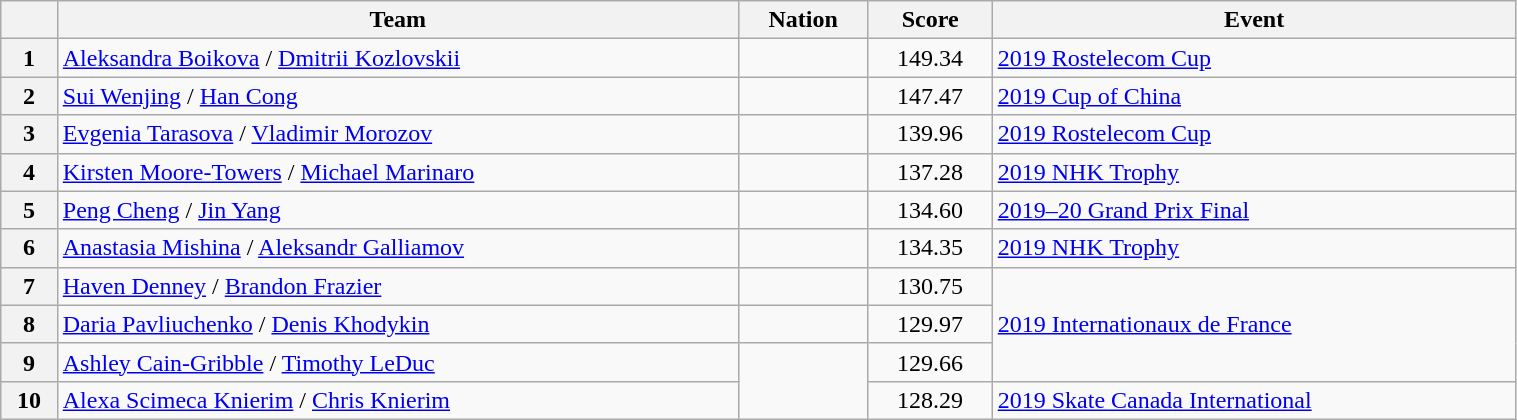<table class="wikitable sortable" style="text-align:left; width:80%">
<tr>
<th scope="col"></th>
<th scope="col">Team</th>
<th scope="col">Nation</th>
<th scope="col">Score</th>
<th scope="col">Event</th>
</tr>
<tr>
<th scope="row">1</th>
<td><a href='#'>Aleksandra Boikova</a> / <a href='#'>Dmitrii Kozlovskii</a></td>
<td></td>
<td style="text-align:center;">149.34</td>
<td><a href='#'>2019 Rostelecom Cup</a></td>
</tr>
<tr>
<th scope="row">2</th>
<td><a href='#'>Sui Wenjing</a> / <a href='#'>Han Cong</a></td>
<td></td>
<td style="text-align:center;">147.47</td>
<td><a href='#'>2019 Cup of China</a></td>
</tr>
<tr>
<th scope="row">3</th>
<td><a href='#'>Evgenia Tarasova</a> / <a href='#'>Vladimir Morozov</a></td>
<td></td>
<td style="text-align:center;">139.96</td>
<td><a href='#'>2019 Rostelecom Cup</a></td>
</tr>
<tr>
<th scope="row">4</th>
<td><a href='#'>Kirsten Moore-Towers</a> / <a href='#'>Michael Marinaro</a></td>
<td></td>
<td style="text-align:center;">137.28</td>
<td><a href='#'>2019 NHK Trophy</a></td>
</tr>
<tr>
<th scope="row">5</th>
<td><a href='#'>Peng Cheng</a> / <a href='#'>Jin Yang</a></td>
<td></td>
<td style="text-align:center;">134.60</td>
<td><a href='#'>2019–20 Grand Prix Final</a></td>
</tr>
<tr>
<th scope="row">6</th>
<td><a href='#'>Anastasia Mishina</a> / <a href='#'>Aleksandr Galliamov</a></td>
<td></td>
<td style="text-align:center;">134.35</td>
<td><a href='#'>2019 NHK Trophy</a></td>
</tr>
<tr>
<th scope="row">7</th>
<td><a href='#'>Haven Denney</a> / <a href='#'>Brandon Frazier</a></td>
<td></td>
<td style="text-align:center;">130.75</td>
<td rowspan="3"><a href='#'>2019 Internationaux de France</a></td>
</tr>
<tr>
<th scope="row">8</th>
<td><a href='#'>Daria Pavliuchenko</a> / <a href='#'>Denis Khodykin</a></td>
<td></td>
<td style="text-align:center;">129.97</td>
</tr>
<tr>
<th scope="row">9</th>
<td><a href='#'>Ashley Cain-Gribble</a> / <a href='#'>Timothy LeDuc</a></td>
<td rowspan="2"></td>
<td style="text-align:center;">129.66</td>
</tr>
<tr>
<th scope="row">10</th>
<td><a href='#'>Alexa Scimeca Knierim</a> / <a href='#'>Chris Knierim</a></td>
<td style="text-align:center;">128.29</td>
<td><a href='#'>2019 Skate Canada International</a></td>
</tr>
</table>
